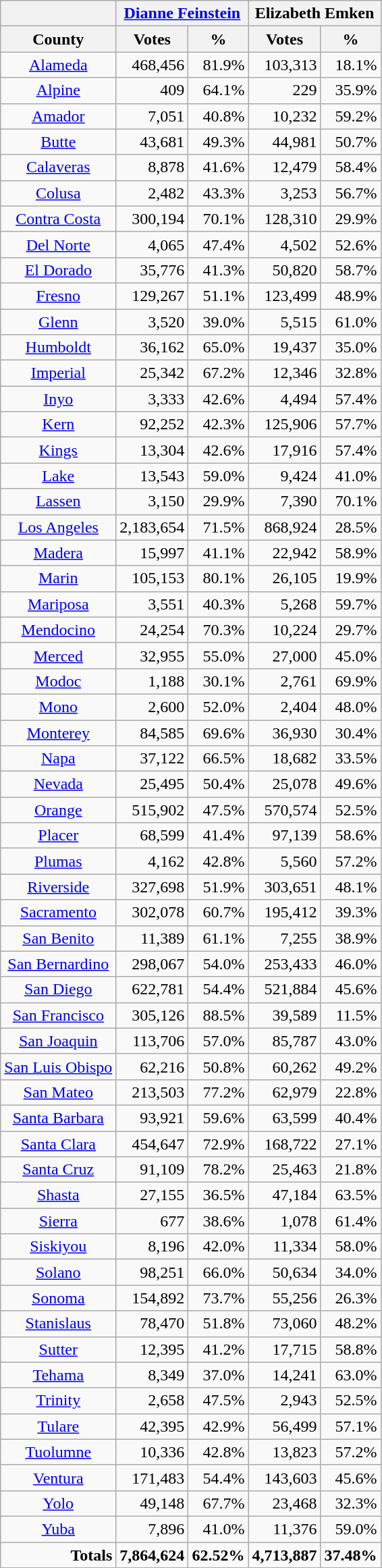<table class="wikitable sortable" style="text-align:right">
<tr>
<th colspan=1></th>
<th style="text-align:center;" colspan="2"><a href='#'>Dianne Feinstein</a></th>
<th style="text-align:center;" colspan="2">Elizabeth Emken</th>
</tr>
<tr>
<th align=center>County</th>
<th style="text-align:center;" data-sort-type="number">Votes</th>
<th style="text-align:center;" data-sort-type="number">%</th>
<th style="text-align:center;" data-sort-type="number">Votes</th>
<th style="text-align:center;" data-sort-type="number">%</th>
</tr>
<tr>
<td align="center" ><a href='#'>Alameda</a></td>
<td>468,456</td>
<td>81.9%</td>
<td>103,313</td>
<td>18.1%</td>
</tr>
<tr>
<td align="center" ><a href='#'>Alpine</a></td>
<td>409</td>
<td>64.1%</td>
<td>229</td>
<td>35.9%</td>
</tr>
<tr>
<td align="center" ><a href='#'>Amador</a></td>
<td>7,051</td>
<td>40.8%</td>
<td>10,232</td>
<td>59.2%</td>
</tr>
<tr>
<td align="center" ><a href='#'>Butte</a></td>
<td>43,681</td>
<td>49.3%</td>
<td>44,981</td>
<td>50.7%</td>
</tr>
<tr>
<td align="center" ><a href='#'>Calaveras</a></td>
<td>8,878</td>
<td>41.6%</td>
<td>12,479</td>
<td>58.4%</td>
</tr>
<tr>
<td align="center" ><a href='#'>Colusa</a></td>
<td>2,482</td>
<td>43.3%</td>
<td>3,253</td>
<td>56.7%</td>
</tr>
<tr>
<td align="center" ><a href='#'>Contra Costa</a></td>
<td>300,194</td>
<td>70.1%</td>
<td>128,310</td>
<td>29.9%</td>
</tr>
<tr>
<td align="center" ><a href='#'>Del Norte</a></td>
<td>4,065</td>
<td>47.4%</td>
<td>4,502</td>
<td>52.6%</td>
</tr>
<tr>
<td align="center" ><a href='#'>El Dorado</a></td>
<td>35,776</td>
<td>41.3%</td>
<td>50,820</td>
<td>58.7%</td>
</tr>
<tr>
<td align="center" ><a href='#'>Fresno</a></td>
<td>129,267</td>
<td>51.1%</td>
<td>123,499</td>
<td>48.9%</td>
</tr>
<tr>
<td align="center" ><a href='#'>Glenn</a></td>
<td>3,520</td>
<td>39.0%</td>
<td>5,515</td>
<td>61.0%</td>
</tr>
<tr>
<td align="center" ><a href='#'>Humboldt</a></td>
<td>36,162</td>
<td>65.0%</td>
<td>19,437</td>
<td>35.0%</td>
</tr>
<tr>
<td align="center" ><a href='#'>Imperial</a></td>
<td>25,342</td>
<td>67.2%</td>
<td>12,346</td>
<td>32.8%</td>
</tr>
<tr>
<td align="center" ><a href='#'>Inyo</a></td>
<td>3,333</td>
<td>42.6%</td>
<td>4,494</td>
<td>57.4%</td>
</tr>
<tr>
<td align="center" ><a href='#'>Kern</a></td>
<td>92,252</td>
<td>42.3%</td>
<td>125,906</td>
<td>57.7%</td>
</tr>
<tr>
<td align="center" ><a href='#'>Kings</a></td>
<td>13,304</td>
<td>42.6%</td>
<td>17,916</td>
<td>57.4%</td>
</tr>
<tr>
<td align="center" ><a href='#'>Lake</a></td>
<td>13,543</td>
<td>59.0%</td>
<td>9,424</td>
<td>41.0%</td>
</tr>
<tr>
<td align="center" ><a href='#'>Lassen</a></td>
<td>3,150</td>
<td>29.9%</td>
<td>7,390</td>
<td>70.1%</td>
</tr>
<tr>
<td align="center" ><a href='#'>Los Angeles</a></td>
<td>2,183,654</td>
<td>71.5%</td>
<td>868,924</td>
<td>28.5%</td>
</tr>
<tr>
<td align="center" ><a href='#'>Madera</a></td>
<td>15,997</td>
<td>41.1%</td>
<td>22,942</td>
<td>58.9%</td>
</tr>
<tr>
<td align="center" ><a href='#'>Marin</a></td>
<td>105,153</td>
<td>80.1%</td>
<td>26,105</td>
<td>19.9%</td>
</tr>
<tr>
<td align="center" ><a href='#'>Mariposa</a></td>
<td>3,551</td>
<td>40.3%</td>
<td>5,268</td>
<td>59.7%</td>
</tr>
<tr>
<td align="center" ><a href='#'>Mendocino</a></td>
<td>24,254</td>
<td>70.3%</td>
<td>10,224</td>
<td>29.7%</td>
</tr>
<tr>
<td align="center" ><a href='#'>Merced</a></td>
<td>32,955</td>
<td>55.0%</td>
<td>27,000</td>
<td>45.0%</td>
</tr>
<tr>
<td align="center" ><a href='#'>Modoc</a></td>
<td>1,188</td>
<td>30.1%</td>
<td>2,761</td>
<td>69.9%</td>
</tr>
<tr>
<td align="center" ><a href='#'>Mono</a></td>
<td>2,600</td>
<td>52.0%</td>
<td>2,404</td>
<td>48.0%</td>
</tr>
<tr>
<td align="center" ><a href='#'>Monterey</a></td>
<td>84,585</td>
<td>69.6%</td>
<td>36,930</td>
<td>30.4%</td>
</tr>
<tr>
<td align="center" ><a href='#'>Napa</a></td>
<td>37,122</td>
<td>66.5%</td>
<td>18,682</td>
<td>33.5%</td>
</tr>
<tr>
<td align="center" ><a href='#'>Nevada</a></td>
<td>25,495</td>
<td>50.4%</td>
<td>25,078</td>
<td>49.6%</td>
</tr>
<tr>
<td align="center" ><a href='#'>Orange</a></td>
<td>515,902</td>
<td>47.5%</td>
<td>570,574</td>
<td>52.5%</td>
</tr>
<tr>
<td align="center" ><a href='#'>Placer</a></td>
<td>68,599</td>
<td>41.4%</td>
<td>97,139</td>
<td>58.6%</td>
</tr>
<tr>
<td align="center" ><a href='#'>Plumas</a></td>
<td>4,162</td>
<td>42.8%</td>
<td>5,560</td>
<td>57.2%</td>
</tr>
<tr>
<td align="center" ><a href='#'>Riverside</a></td>
<td>327,698</td>
<td>51.9%</td>
<td>303,651</td>
<td>48.1%</td>
</tr>
<tr>
<td align="center" ><a href='#'>Sacramento</a></td>
<td>302,078</td>
<td>60.7%</td>
<td>195,412</td>
<td>39.3%</td>
</tr>
<tr>
<td align="center" ><a href='#'>San Benito</a></td>
<td>11,389</td>
<td>61.1%</td>
<td>7,255</td>
<td>38.9%</td>
</tr>
<tr>
<td align="center" ><a href='#'>San Bernardino</a></td>
<td>298,067</td>
<td>54.0%</td>
<td>253,433</td>
<td>46.0%</td>
</tr>
<tr>
<td align="center" ><a href='#'>San Diego</a></td>
<td>622,781</td>
<td>54.4%</td>
<td>521,884</td>
<td>45.6%</td>
</tr>
<tr>
<td align="center" ><a href='#'>San Francisco</a></td>
<td>305,126</td>
<td>88.5%</td>
<td>39,589</td>
<td>11.5%</td>
</tr>
<tr>
<td align="center" ><a href='#'>San Joaquin</a></td>
<td>113,706</td>
<td>57.0%</td>
<td>85,787</td>
<td>43.0%</td>
</tr>
<tr>
<td align="center" ><a href='#'>San Luis Obispo</a></td>
<td>62,216</td>
<td>50.8%</td>
<td>60,262</td>
<td>49.2%</td>
</tr>
<tr>
<td align="center" ><a href='#'>San Mateo</a></td>
<td>213,503</td>
<td>77.2%</td>
<td>62,979</td>
<td>22.8%</td>
</tr>
<tr>
<td align="center" ><a href='#'>Santa Barbara</a></td>
<td>93,921</td>
<td>59.6%</td>
<td>63,599</td>
<td>40.4%</td>
</tr>
<tr>
<td align="center" ><a href='#'>Santa Clara</a></td>
<td>454,647</td>
<td>72.9%</td>
<td>168,722</td>
<td>27.1%</td>
</tr>
<tr>
<td align="center" ><a href='#'>Santa Cruz</a></td>
<td>91,109</td>
<td>78.2%</td>
<td>25,463</td>
<td>21.8%</td>
</tr>
<tr>
<td align="center" ><a href='#'>Shasta</a></td>
<td>27,155</td>
<td>36.5%</td>
<td>47,184</td>
<td>63.5%</td>
</tr>
<tr>
<td align="center" ><a href='#'>Sierra</a></td>
<td>677</td>
<td>38.6%</td>
<td>1,078</td>
<td>61.4%</td>
</tr>
<tr>
<td align="center" ><a href='#'>Siskiyou</a></td>
<td>8,196</td>
<td>42.0%</td>
<td>11,334</td>
<td>58.0%</td>
</tr>
<tr>
<td align="center" ><a href='#'>Solano</a></td>
<td>98,251</td>
<td>66.0%</td>
<td>50,634</td>
<td>34.0%</td>
</tr>
<tr>
<td align="center" ><a href='#'>Sonoma</a></td>
<td>154,892</td>
<td>73.7%</td>
<td>55,256</td>
<td>26.3%</td>
</tr>
<tr>
<td align="center" ><a href='#'>Stanislaus</a></td>
<td>78,470</td>
<td>51.8%</td>
<td>73,060</td>
<td>48.2%</td>
</tr>
<tr>
<td align="center" ><a href='#'>Sutter</a></td>
<td>12,395</td>
<td>41.2%</td>
<td>17,715</td>
<td>58.8%</td>
</tr>
<tr>
<td align="center" ><a href='#'>Tehama</a></td>
<td>8,349</td>
<td>37.0%</td>
<td>14,241</td>
<td>63.0%</td>
</tr>
<tr>
<td align="center" ><a href='#'>Trinity</a></td>
<td>2,658</td>
<td>47.5%</td>
<td>2,943</td>
<td>52.5%</td>
</tr>
<tr>
<td align="center" ><a href='#'>Tulare</a></td>
<td>42,395</td>
<td>42.9%</td>
<td>56,499</td>
<td>57.1%</td>
</tr>
<tr>
<td align="center" ><a href='#'>Tuolumne</a></td>
<td>10,336</td>
<td>42.8%</td>
<td>13,823</td>
<td>57.2%</td>
</tr>
<tr>
<td align="center" ><a href='#'>Ventura</a></td>
<td>171,483</td>
<td>54.4%</td>
<td>143,603</td>
<td>45.6%</td>
</tr>
<tr>
<td align="center" ><a href='#'>Yolo</a></td>
<td>49,148</td>
<td>67.7%</td>
<td>23,468</td>
<td>32.3%</td>
</tr>
<tr>
<td align="center" ><a href='#'>Yuba</a></td>
<td>7,896</td>
<td>41.0%</td>
<td>11,376</td>
<td>59.0%</td>
</tr>
<tr class="sortbottom">
<td><strong>Totals</strong></td>
<td><strong>7,864,624</strong></td>
<td><strong>62.52%</strong></td>
<td><strong>4,713,887</strong></td>
<td><strong>37.48%</strong></td>
</tr>
</table>
